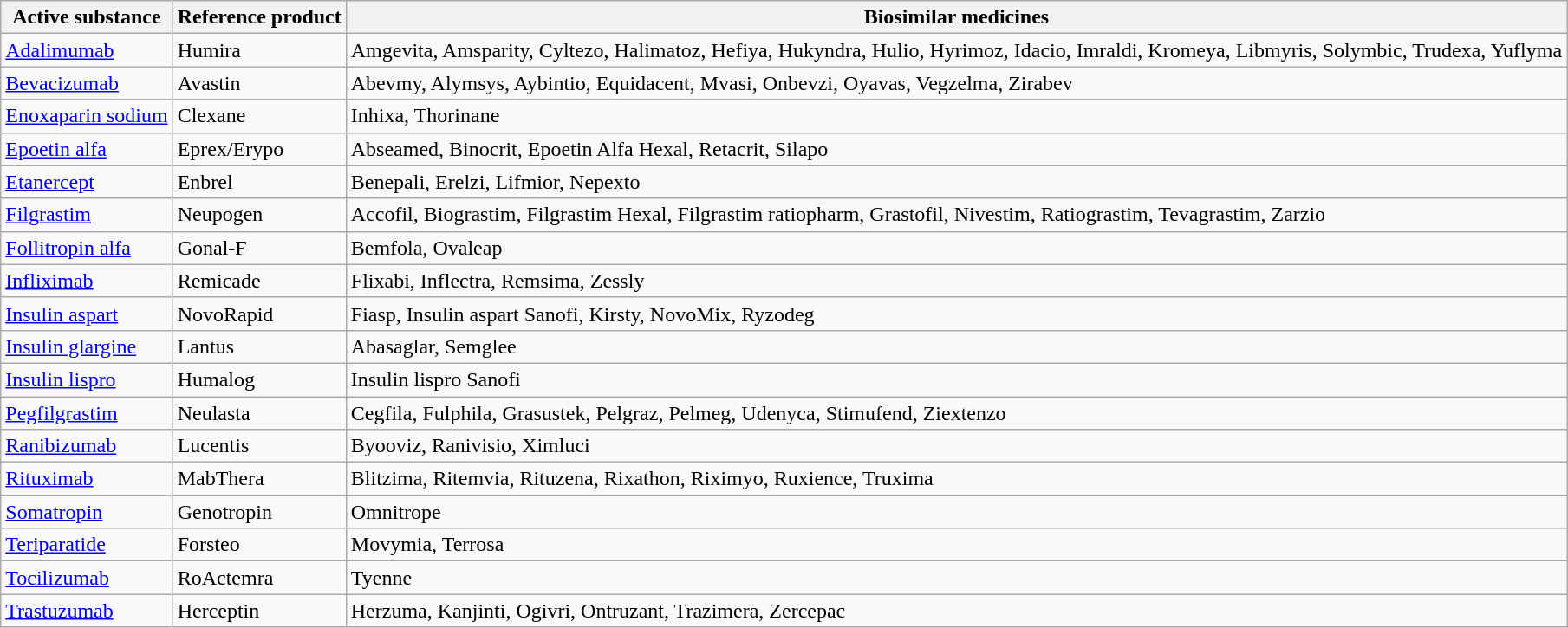<table class="wikitable">
<tr>
<th>Active substance</th>
<th>Reference product</th>
<th>Biosimilar medicines</th>
</tr>
<tr>
<td><a href='#'>Adalimumab</a></td>
<td>Humira</td>
<td>Amgevita, Amsparity, Cyltezo, Halimatoz, Hefiya, Hukyndra, Hulio, Hyrimoz, Idacio, Imraldi, Kromeya, Libmyris, Solymbic, Trudexa, Yuflyma</td>
</tr>
<tr>
<td><a href='#'>Bevacizumab</a></td>
<td>Avastin</td>
<td>Abevmy, Alymsys, Aybintio, Equidacent, Mvasi, Onbevzi, Oyavas, Vegzelma, Zirabev</td>
</tr>
<tr>
<td><a href='#'>Enoxaparin sodium</a></td>
<td>Clexane</td>
<td>Inhixa, Thorinane</td>
</tr>
<tr>
<td><a href='#'>Epoetin alfa</a></td>
<td>Eprex/Erypo</td>
<td>Abseamed, Binocrit, Epoetin Alfa Hexal, Retacrit, Silapo</td>
</tr>
<tr>
<td><a href='#'>Etanercept</a></td>
<td>Enbrel</td>
<td>Benepali, Erelzi, Lifmior, Nepexto</td>
</tr>
<tr>
<td><a href='#'>Filgrastim</a></td>
<td>Neupogen</td>
<td>Accofil, Biograstim, Filgrastim Hexal, Filgrastim ratiopharm, Grastofil, Nivestim, Ratiograstim, Tevagrastim, Zarzio</td>
</tr>
<tr>
<td><a href='#'>Follitropin alfa</a></td>
<td>Gonal-F</td>
<td>Bemfola, Ovaleap</td>
</tr>
<tr>
<td><a href='#'>Infliximab</a></td>
<td>Remicade</td>
<td>Flixabi, Inflectra, Remsima, Zessly</td>
</tr>
<tr>
<td><a href='#'>Insulin aspart</a></td>
<td>NovoRapid</td>
<td>Fiasp, Insulin aspart Sanofi, Kirsty, NovoMix, Ryzodeg</td>
</tr>
<tr>
<td><a href='#'>Insulin glargine</a></td>
<td>Lantus</td>
<td>Abasaglar, Semglee</td>
</tr>
<tr>
<td><a href='#'>Insulin lispro</a></td>
<td>Humalog</td>
<td>Insulin lispro Sanofi</td>
</tr>
<tr>
<td><a href='#'>Pegfilgrastim</a></td>
<td>Neulasta</td>
<td>Cegfila, Fulphila, Grasustek, Pelgraz, Pelmeg, Udenyca, Stimufend, Ziextenzo</td>
</tr>
<tr>
<td><a href='#'>Ranibizumab</a></td>
<td>Lucentis</td>
<td>Byooviz, Ranivisio, Ximluci</td>
</tr>
<tr>
<td><a href='#'>Rituximab</a></td>
<td>MabThera</td>
<td>Blitzima, Ritemvia, Rituzena, Rixathon, Riximyo, Ruxience, Truxima</td>
</tr>
<tr>
<td><a href='#'>Somatropin</a></td>
<td>Genotropin</td>
<td>Omnitrope</td>
</tr>
<tr>
<td><a href='#'>Teriparatide</a></td>
<td>Forsteo</td>
<td>Movymia, Terrosa</td>
</tr>
<tr>
<td><a href='#'>Tocilizumab</a></td>
<td>RoActemra</td>
<td>Tyenne</td>
</tr>
<tr>
<td><a href='#'>Trastuzumab</a></td>
<td>Herceptin</td>
<td>Herzuma, Kanjinti, Ogivri, Ontruzant, Trazimera, Zercepac</td>
</tr>
</table>
